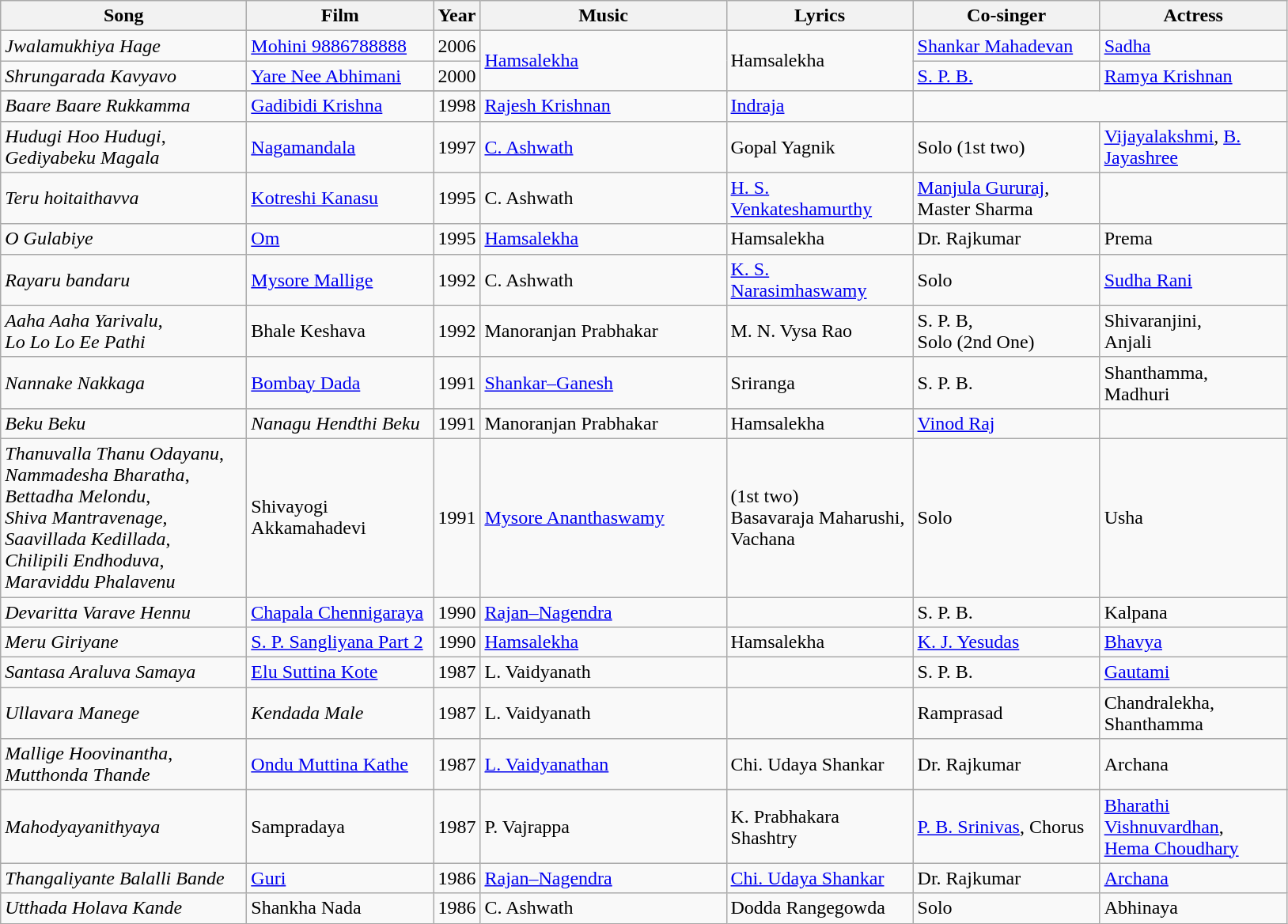<table class="wikitable sortable" border="1" style="text-align:left;">
<tr>
<th width="200">Song<br></th>
<th width="150">Film<br></th>
<th width="30">Year<br></th>
<th width="200">Music<br></th>
<th width="150">Lyrics<br></th>
<th width="150">Co-singer<br></th>
<th width="150">Actress<br></th>
</tr>
<tr>
<td><em>Jwalamukhiya Hage</em></td>
<td><a href='#'>Mohini 9886788888</a></td>
<td>2006</td>
<td rowspan=3><a href='#'>Hamsalekha</a></td>
<td rowspan=3>Hamsalekha</td>
<td><a href='#'>Shankar Mahadevan</a></td>
<td><a href='#'>Sadha</a></td>
</tr>
<tr>
<td><em>Shrungarada Kavyavo</em></td>
<td><a href='#'>Yare Nee Abhimani</a></td>
<td>2000</td>
<td><a href='#'>S. P. B.</a></td>
<td><a href='#'>Ramya Krishnan</a></td>
</tr>
<tr jjJJ>
</tr>
<tr>
<td><em>Baare Baare Rukkamma</em></td>
<td><a href='#'>Gadibidi Krishna</a></td>
<td>1998</td>
<td><a href='#'>Rajesh Krishnan</a></td>
<td><a href='#'>Indraja</a></td>
</tr>
<tr>
<td><em>Hudugi Hoo Hudugi</em>,<br><em>Gediyabeku Magala</em></td>
<td><a href='#'>Nagamandala</a></td>
<td>1997</td>
<td><a href='#'>C. Ashwath</a></td>
<td>Gopal Yagnik</td>
<td>Solo (1st two)</td>
<td><a href='#'>Vijayalakshmi</a>, <a href='#'>B. Jayashree</a></td>
</tr>
<tr>
<td><em>Teru hoitaithavva</em></td>
<td><a href='#'>Kotreshi Kanasu</a></td>
<td>1995</td>
<td rowspan=>C. Ashwath</td>
<td rowspan=><a href='#'>H. S. Venkateshamurthy</a></td>
<td rowspan=><a href='#'>Manjula Gururaj</a>, Master Sharma</td>
<td></td>
</tr>
<tr>
<td><em>O Gulabiye</em></td>
<td><a href='#'>Om</a></td>
<td>1995</td>
<td><a href='#'>Hamsalekha</a></td>
<td>Hamsalekha</td>
<td>Dr. Rajkumar</td>
<td>Prema</td>
</tr>
<tr>
<td><em>Rayaru bandaru</em></td>
<td><a href='#'>Mysore Mallige</a></td>
<td>1992</td>
<td>C. Ashwath</td>
<td><a href='#'>K. S. Narasimhaswamy</a></td>
<td>Solo</td>
<td><a href='#'>Sudha Rani</a></td>
</tr>
<tr>
<td><em>Aaha Aaha Yarivalu</em>,<br><em>Lo Lo Lo Ee Pathi</em></td>
<td>Bhale Keshava</td>
<td>1992</td>
<td>Manoranjan Prabhakar</td>
<td>M. N. Vysa Rao</td>
<td>S. P. B,<br>Solo (2nd One)</td>
<td>Shivaranjini,<br>Anjali</td>
</tr>
<tr>
<td><em>Nannake Nakkaga</em></td>
<td><a href='#'>Bombay Dada</a></td>
<td>1991</td>
<td><a href='#'>Shankar–Ganesh</a></td>
<td>Sriranga</td>
<td>S. P. B.</td>
<td>Shanthamma,<br>Madhuri</td>
</tr>
<tr>
<td><em>Beku Beku</em></td>
<td><em>Nanagu Hendthi Beku</em></td>
<td>1991</td>
<td>Manoranjan Prabhakar</td>
<td>Hamsalekha</td>
<td><a href='#'>Vinod Raj</a></td>
<td></td>
</tr>
<tr>
<td><em>Thanuvalla Thanu Odayanu</em>,<br><em>Nammadesha Bharatha</em>,<br><em>Bettadha Melondu</em>,<br><em>Shiva Mantravenage</em>,<br><em>Saavillada Kedillada</em>,<br><em>Chilipili Endhoduva</em>,<br><em>Maraviddu Phalavenu</em></td>
<td>Shivayogi Akkamahadevi</td>
<td>1991</td>
<td><a href='#'>Mysore Ananthaswamy</a></td>
<td>(1st two)<br>Basavaraja Maharushi,<br>Vachana</td>
<td>Solo</td>
<td>Usha</td>
</tr>
<tr>
<td><em>Devaritta Varave Hennu</em></td>
<td><a href='#'>Chapala Chennigaraya</a></td>
<td>1990</td>
<td><a href='#'>Rajan–Nagendra</a></td>
<td></td>
<td>S. P. B.</td>
<td>Kalpana</td>
</tr>
<tr>
<td><em>Meru Giriyane</em></td>
<td><a href='#'>S. P. Sangliyana Part 2</a></td>
<td>1990</td>
<td><a href='#'>Hamsalekha</a></td>
<td>Hamsalekha</td>
<td><a href='#'>K. J. Yesudas</a></td>
<td><a href='#'>Bhavya</a></td>
</tr>
<tr>
<td><em>Santasa Araluva Samaya</em></td>
<td><a href='#'>Elu Suttina Kote</a></td>
<td>1987</td>
<td>L. Vaidyanath</td>
<td></td>
<td>S. P. B.</td>
<td><a href='#'>Gautami</a></td>
</tr>
<tr>
<td><em>Ullavara Manege</em></td>
<td><em>Kendada Male</em></td>
<td>1987</td>
<td>L. Vaidyanath</td>
<td></td>
<td>Ramprasad</td>
<td>Chandralekha,<br>Shanthamma</td>
</tr>
<tr>
<td><em>Mallige Hoovinantha</em>,<br><em>Mutthonda Thande</em></td>
<td><a href='#'>Ondu Muttina Kathe</a></td>
<td>1987</td>
<td><a href='#'>L. Vaidyanathan</a></td>
<td>Chi. Udaya Shankar</td>
<td>Dr. Rajkumar</td>
<td>Archana</td>
</tr>
<tr>
</tr>
<tr>
<td><em>Mahodyayanithyaya</em></td>
<td>Sampradaya</td>
<td>1987</td>
<td>P. Vajrappa</td>
<td>K. Prabhakara Shashtry</td>
<td><a href='#'>P. B. Srinivas</a>, Chorus</td>
<td><a href='#'>Bharathi Vishnuvardhan</a>,<br><a href='#'>Hema Choudhary</a></td>
</tr>
<tr>
<td><em>Thangaliyante Balalli Bande</em></td>
<td><a href='#'>Guri</a></td>
<td>1986</td>
<td><a href='#'>Rajan–Nagendra</a></td>
<td><a href='#'>Chi. Udaya Shankar</a></td>
<td>Dr. Rajkumar</td>
<td><a href='#'>Archana</a></td>
</tr>
<tr>
<td><em>Utthada Holava Kande</em></td>
<td>Shankha Nada</td>
<td>1986</td>
<td>C. Ashwath</td>
<td>Dodda Rangegowda</td>
<td>Solo</td>
<td>Abhinaya</td>
</tr>
</table>
